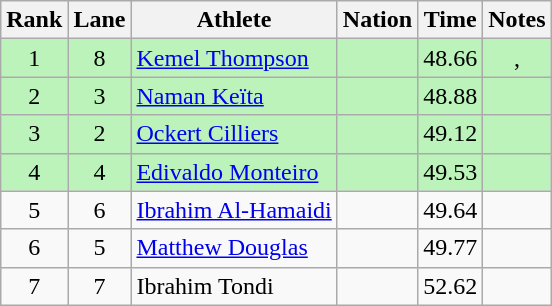<table class="wikitable sortable" style="text-align:center">
<tr>
<th>Rank</th>
<th>Lane</th>
<th>Athlete</th>
<th>Nation</th>
<th>Time</th>
<th>Notes</th>
</tr>
<tr bgcolor=bbf3bb>
<td>1</td>
<td>8</td>
<td align="left"><a href='#'>Kemel Thompson</a></td>
<td align="left"></td>
<td>48.66</td>
<td>, </td>
</tr>
<tr bgcolor=bbf3bb>
<td>2</td>
<td>3</td>
<td align="left"><a href='#'>Naman Keïta</a></td>
<td align="left"></td>
<td>48.88</td>
<td></td>
</tr>
<tr bgcolor=bbf3bb>
<td>3</td>
<td>2</td>
<td align="left"><a href='#'>Ockert Cilliers</a></td>
<td align="left"></td>
<td>49.12</td>
<td></td>
</tr>
<tr bgcolor=bbf3bb>
<td>4</td>
<td>4</td>
<td align="left"><a href='#'>Edivaldo Monteiro</a></td>
<td align="left"></td>
<td>49.53</td>
<td></td>
</tr>
<tr>
<td>5</td>
<td>6</td>
<td align="left"><a href='#'>Ibrahim Al-Hamaidi</a></td>
<td align="left"></td>
<td>49.64</td>
<td></td>
</tr>
<tr>
<td>6</td>
<td>5</td>
<td align="left"><a href='#'>Matthew Douglas</a></td>
<td align="left"></td>
<td>49.77</td>
<td></td>
</tr>
<tr>
<td>7</td>
<td>7</td>
<td align="left">Ibrahim Tondi</td>
<td align="left"></td>
<td>52.62</td>
<td></td>
</tr>
</table>
